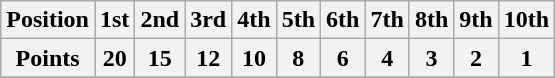<table class="wikitable">
<tr>
<th>Position</th>
<th>1st</th>
<th>2nd</th>
<th>3rd</th>
<th>4th</th>
<th>5th</th>
<th>6th</th>
<th>7th</th>
<th>8th</th>
<th>9th</th>
<th>10th</th>
</tr>
<tr>
<th>Points</th>
<th>20</th>
<th>15</th>
<th>12</th>
<th>10</th>
<th>8</th>
<th>6</th>
<th>4</th>
<th>3</th>
<th>2</th>
<th>1</th>
</tr>
<tr>
</tr>
</table>
